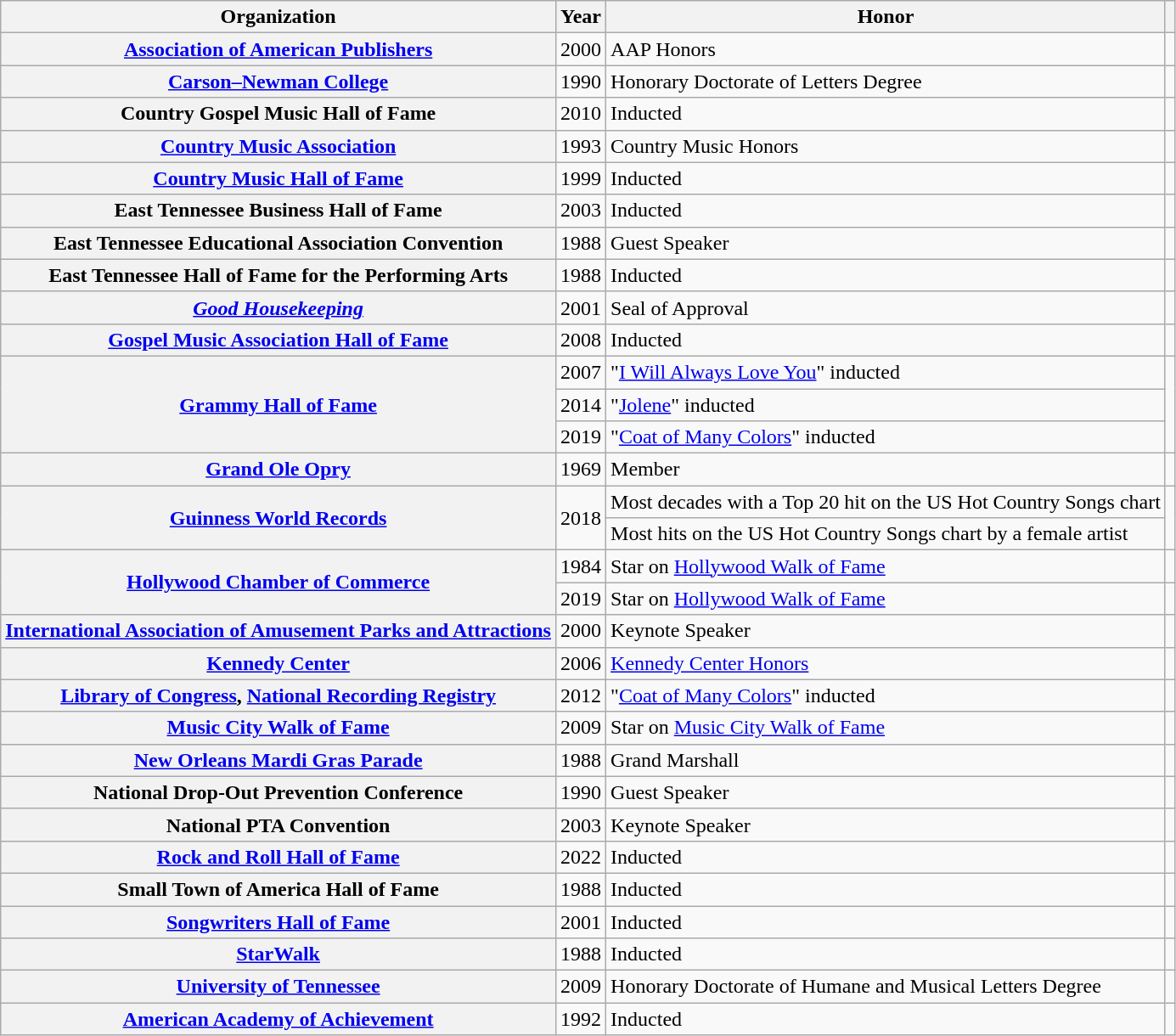<table class="wikitable sortable plainrowheaders">
<tr>
<th scope="col">Organization</th>
<th scope="col">Year</th>
<th scope="col">Honor</th>
<th scope="col" class="unsortable"></th>
</tr>
<tr>
<th scope = "row"><a href='#'>Association of American Publishers</a></th>
<td style="text-align:center;">2000</td>
<td>AAP Honors</td>
<td style="text-align:center;"></td>
</tr>
<tr>
<th scope = "row"><a href='#'>Carson–Newman College</a></th>
<td style="text-align:center;">1990</td>
<td>Honorary Doctorate of Letters Degree</td>
<td style="text-align:center;"></td>
</tr>
<tr>
<th scope = "row">Country Gospel Music Hall of Fame</th>
<td style="text-align:center;">2010</td>
<td>Inducted</td>
<td style="text-align:center;"></td>
</tr>
<tr>
<th scope = "row"><a href='#'>Country Music Association</a></th>
<td style="text-align:center;">1993</td>
<td>Country Music Honors</td>
<td style="text-align:center;"></td>
</tr>
<tr>
<th scope = "row"><a href='#'>Country Music Hall of Fame</a></th>
<td style="text-align:center;">1999</td>
<td>Inducted</td>
<td style="text-align:center;"></td>
</tr>
<tr>
<th scope = "row">East Tennessee Business Hall of Fame</th>
<td style="text-align:center;">2003</td>
<td>Inducted</td>
<td style="text-align:center;"></td>
</tr>
<tr>
<th scope = "row">East Tennessee Educational Association Convention</th>
<td style="text-align:center;">1988</td>
<td>Guest Speaker</td>
<td style="text-align:center;"></td>
</tr>
<tr>
<th scope = "row">East Tennessee Hall of Fame for the Performing Arts</th>
<td style="text-align:center;">1988</td>
<td>Inducted</td>
<td style="text-align:center;"></td>
</tr>
<tr>
<th scope = "row"><em><a href='#'>Good Housekeeping</a></em></th>
<td style="text-align:center;">2001</td>
<td>Seal of Approval</td>
<td style="text-align:center;"></td>
</tr>
<tr>
<th scope = "row"><a href='#'>Gospel Music Association Hall of Fame</a></th>
<td style="text-align:center;">2008</td>
<td>Inducted</td>
<td style="text-align:center;"></td>
</tr>
<tr>
<th scope = "row" rowspan = "3"><a href='#'>Grammy Hall of Fame</a></th>
<td style="text-align:center;">2007</td>
<td>"<a href='#'>I Will Always Love You</a>"  inducted</td>
<td style="text-align:center;" rowspan = "3"></td>
</tr>
<tr>
<td style="text-align:center;">2014</td>
<td>"<a href='#'>Jolene</a>"  inducted</td>
</tr>
<tr>
<td style="text-align:center;">2019</td>
<td>"<a href='#'>Coat of Many Colors</a>"  inducted</td>
</tr>
<tr>
<th scope = "row"><a href='#'>Grand Ole Opry</a></th>
<td style="text-align:center;">1969</td>
<td>Member</td>
<td style="text-align:center;"></td>
</tr>
<tr>
<th scope = "row" rowspan = "2"><a href='#'>Guinness World Records</a></th>
<td style="text-align:center;" rowspan = "2">2018</td>
<td>Most decades with a Top 20 hit on the US Hot Country Songs chart</td>
<td style="text-align:center;" rowspan = "2"></td>
</tr>
<tr>
<td>Most hits on the US Hot Country Songs chart by a female artist</td>
</tr>
<tr>
<th scope = "row" rowspan = "2"><a href='#'>Hollywood Chamber of Commerce</a></th>
<td style="text-align:center;">1984</td>
<td>Star on <a href='#'>Hollywood Walk of Fame</a> </td>
<td style="text-align:center;"></td>
</tr>
<tr>
<td style="text-align:center;">2019</td>
<td>Star on <a href='#'>Hollywood Walk of Fame</a> </td>
<td style="text-align:center;"></td>
</tr>
<tr>
<th scope = "row"><a href='#'>International Association of Amusement Parks and Attractions</a></th>
<td style="text-align:center;">2000</td>
<td>Keynote Speaker</td>
<td style="text-align:center;"></td>
</tr>
<tr>
<th scope = "row"><a href='#'>Kennedy Center</a></th>
<td style="text-align:center;">2006</td>
<td><a href='#'>Kennedy Center Honors</a></td>
<td style="text-align:center;"></td>
</tr>
<tr>
<th scope = "row"><a href='#'>Library of Congress</a>, <a href='#'>National Recording Registry</a></th>
<td style="text-align:center;">2012</td>
<td>"<a href='#'>Coat of Many Colors</a>"  inducted</td>
<td style="text-align:center;"></td>
</tr>
<tr>
<th scope = "row"><a href='#'>Music City Walk of Fame</a></th>
<td style="text-align:center;">2009</td>
<td>Star on <a href='#'>Music City Walk of Fame</a></td>
<td style="text-align:center;"></td>
</tr>
<tr>
<th scope = "row"><a href='#'>New Orleans Mardi Gras Parade</a></th>
<td style="text-align:center;">1988</td>
<td>Grand Marshall</td>
<td style="text-align:center;"></td>
</tr>
<tr>
<th scope = "row">National Drop-Out Prevention Conference</th>
<td style="text-align:center;">1990</td>
<td>Guest Speaker</td>
<td style="text-align:center;"></td>
</tr>
<tr>
<th scope = "row">National PTA Convention</th>
<td style="text-align:center;">2003</td>
<td>Keynote Speaker</td>
<td style="text-align:center;"></td>
</tr>
<tr>
<th scope = "row"><a href='#'>Rock and Roll Hall of Fame</a></th>
<td style="text-align:center;">2022</td>
<td>Inducted</td>
<td style="text-align:center;"></td>
</tr>
<tr>
<th scope = "row">Small Town of America Hall of Fame</th>
<td style="text-align:center;">1988</td>
<td>Inducted</td>
<td style="text-align:center;"></td>
</tr>
<tr>
<th scope = "row"><a href='#'>Songwriters Hall of Fame</a></th>
<td style="text-align:center;">2001</td>
<td>Inducted</td>
<td style="text-align:center;"></td>
</tr>
<tr>
<th scope = "row"><a href='#'>StarWalk</a></th>
<td style="text-align:center;">1988</td>
<td>Inducted</td>
<td style="text-align:center;"></td>
</tr>
<tr>
<th scope = "row"><a href='#'>University of Tennessee</a></th>
<td style="text-align:center;">2009</td>
<td>Honorary Doctorate of Humane and Musical Letters Degree</td>
<td style="text-align:center;"></td>
</tr>
<tr>
<th scope = "row"><a href='#'>American Academy of Achievement</a></th>
<td style="text-align:center;">1992</td>
<td>Inducted</td>
<td style="text-align:center;"></td>
</tr>
</table>
